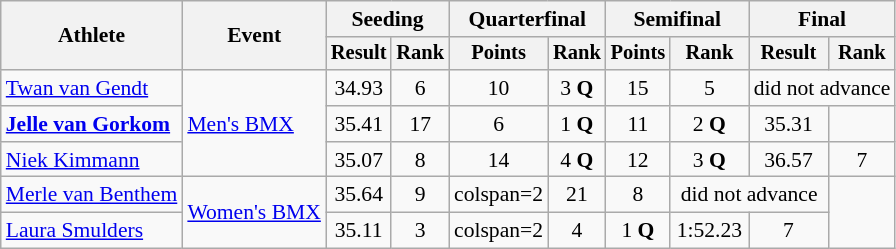<table class="wikitable" style="font-size:90%;">
<tr>
<th rowspan=2>Athlete</th>
<th rowspan=2>Event</th>
<th colspan=2>Seeding</th>
<th colspan=2>Quarterfinal</th>
<th colspan=2>Semifinal</th>
<th colspan=2>Final</th>
</tr>
<tr style="font-size:95%">
<th>Result</th>
<th>Rank</th>
<th>Points</th>
<th>Rank</th>
<th>Points</th>
<th>Rank</th>
<th>Result</th>
<th>Rank</th>
</tr>
<tr align=center>
<td align=left><a href='#'>Twan van Gendt</a></td>
<td align=left rowspan=3><a href='#'>Men's BMX</a></td>
<td>34.93</td>
<td>6</td>
<td>10</td>
<td>3 <strong>Q</strong></td>
<td>15</td>
<td>5</td>
<td colspan=2>did not advance</td>
</tr>
<tr align=center>
<td align=left><strong><a href='#'>Jelle van Gorkom</a></strong></td>
<td>35.41</td>
<td>17</td>
<td>6</td>
<td>1 <strong>Q</strong></td>
<td>11</td>
<td>2 <strong>Q</strong></td>
<td>35.31</td>
<td></td>
</tr>
<tr align=center>
<td align=left><a href='#'>Niek Kimmann</a></td>
<td>35.07</td>
<td>8</td>
<td>14</td>
<td>4 <strong>Q</strong></td>
<td>12</td>
<td>3 <strong>Q</strong></td>
<td>36.57</td>
<td>7</td>
</tr>
<tr align=center>
<td align=left><a href='#'>Merle van Benthem</a></td>
<td align=left rowspan=2><a href='#'>Women's BMX</a></td>
<td>35.64</td>
<td>9</td>
<td>colspan=2 </td>
<td>21</td>
<td>8</td>
<td colspan=2>did not advance</td>
</tr>
<tr align=center>
<td align=left><a href='#'>Laura Smulders</a></td>
<td>35.11</td>
<td>3</td>
<td>colspan=2 </td>
<td>4</td>
<td>1 <strong>Q</strong></td>
<td>1:52.23</td>
<td>7</td>
</tr>
</table>
